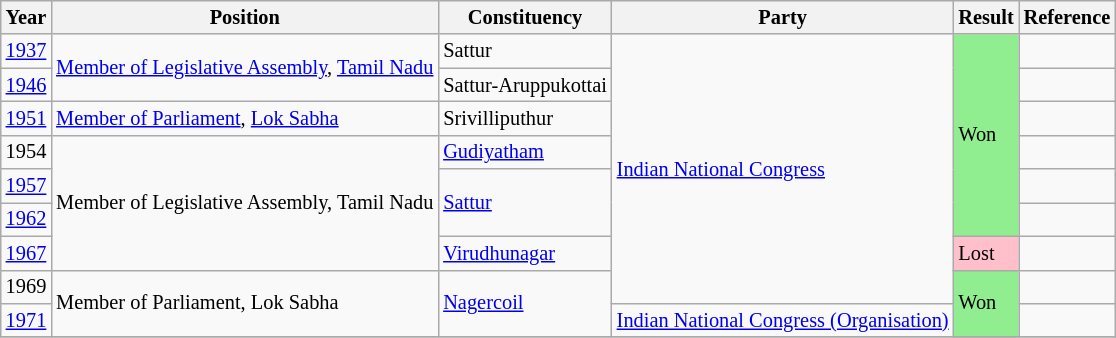<table class="wikitable"style="font-size:85%; text-align:left;">
<tr style="background:#efefef;">
<th>Year</th>
<th>Position</th>
<th>Constituency</th>
<th>Party</th>
<th>Result</th>
<th>Reference</th>
</tr>
<tr>
<td><a href='#'>1937</a></td>
<td rowspan="2"><a href='#'>Member of Legislative Assembly</a>, <a href='#'>Tamil Nadu</a></td>
<td>Sattur</td>
<td rowspan="8"><a href='#'>Indian National Congress</a></td>
<td rowspan="6" style="background-color:lightgreen;">Won</td>
<td></td>
</tr>
<tr>
<td><a href='#'>1946</a></td>
<td>Sattur-Aruppukottai</td>
<td></td>
</tr>
<tr>
<td><a href='#'>1951</a></td>
<td><a href='#'>Member of Parliament</a>, <a href='#'>Lok Sabha</a></td>
<td>Srivilliputhur</td>
<td></td>
</tr>
<tr>
<td>1954</td>
<td rowspan="4">Member of Legislative Assembly, Tamil Nadu</td>
<td><a href='#'>Gudiyatham</a></td>
<td></td>
</tr>
<tr>
<td><a href='#'>1957</a></td>
<td rowspan="2"><a href='#'>Sattur</a></td>
<td></td>
</tr>
<tr>
<td><a href='#'>1962</a></td>
<td></td>
</tr>
<tr>
<td><a href='#'>1967</a></td>
<td><a href='#'>Virudhunagar</a></td>
<td style="background-color:pink;">Lost</td>
<td></td>
</tr>
<tr>
<td>1969</td>
<td rowspan="2">Member of Parliament, Lok Sabha</td>
<td rowspan="2"><a href='#'>Nagercoil</a></td>
<td rowspan="2" style="background-color:lightgreen;">Won</td>
<td></td>
</tr>
<tr>
<td><a href='#'>1971</a></td>
<td><a href='#'>Indian National Congress (Organisation)</a></td>
<td></td>
</tr>
<tr>
</tr>
</table>
